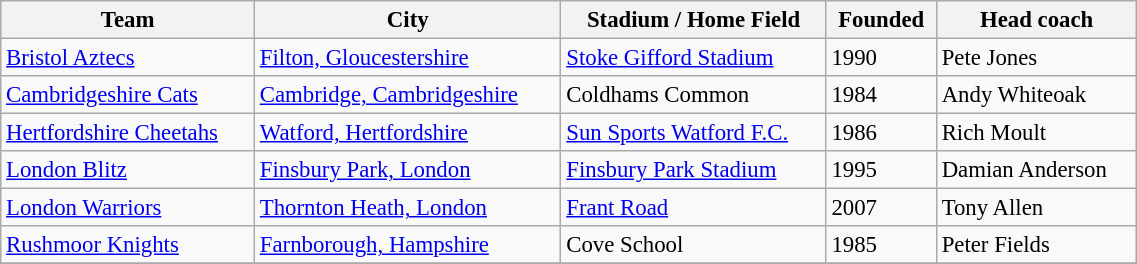<table class="wikitable" style="text-align:center; font-size:95%;width:60%; text-align:left">
<tr>
<th><strong>Team</strong></th>
<th><strong>City</strong></th>
<th><strong>Stadium / Home Field</strong></th>
<th><strong>Founded</strong></th>
<th><strong>Head coach</strong></th>
</tr>
<tr --->
<td> <a href='#'>Bristol Aztecs</a></td>
<td> <a href='#'>Filton, Gloucestershire</a></td>
<td><a href='#'>Stoke Gifford Stadium</a></td>
<td>1990</td>
<td>Pete Jones</td>
</tr>
<tr --->
<td> <a href='#'>Cambridgeshire Cats</a></td>
<td> <a href='#'>Cambridge, Cambridgeshire</a></td>
<td>Coldhams Common</td>
<td>1984</td>
<td>Andy Whiteoak</td>
</tr>
<tr --->
<td> <a href='#'>Hertfordshire Cheetahs</a></td>
<td> <a href='#'>Watford, Hertfordshire</a></td>
<td><a href='#'>Sun Sports Watford F.C.</a></td>
<td>1986</td>
<td>Rich Moult</td>
</tr>
<tr --->
<td> <a href='#'>London Blitz</a></td>
<td> <a href='#'>Finsbury Park, London</a></td>
<td><a href='#'>Finsbury Park Stadium</a></td>
<td>1995</td>
<td>Damian Anderson</td>
</tr>
<tr --->
<td> <a href='#'>London Warriors</a></td>
<td> <a href='#'>Thornton Heath, London</a></td>
<td><a href='#'>Frant Road</a></td>
<td>2007</td>
<td>Tony Allen</td>
</tr>
<tr --->
<td> <a href='#'>Rushmoor Knights</a></td>
<td> <a href='#'>Farnborough, Hampshire</a></td>
<td>Cove School</td>
<td>1985</td>
<td>Peter Fields</td>
</tr>
<tr --->
</tr>
</table>
